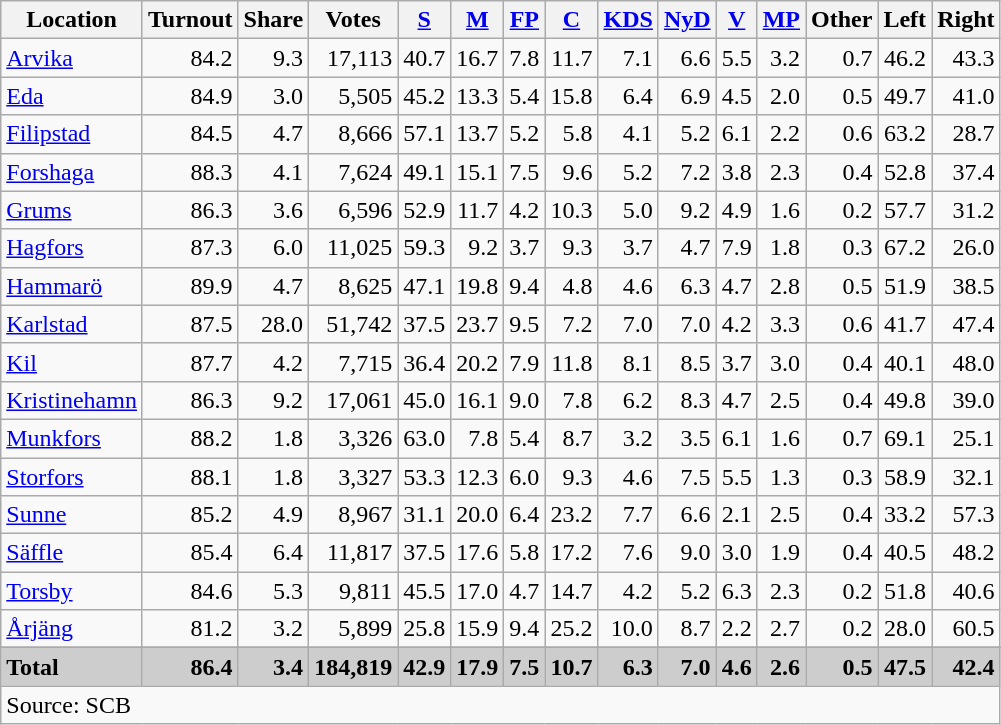<table class="wikitable sortable" style=text-align:right>
<tr>
<th>Location</th>
<th>Turnout</th>
<th>Share</th>
<th>Votes</th>
<th><a href='#'>S</a></th>
<th><a href='#'>M</a></th>
<th><a href='#'>FP</a></th>
<th><a href='#'>C</a></th>
<th><a href='#'>KDS</a></th>
<th><a href='#'>NyD</a></th>
<th><a href='#'>V</a></th>
<th><a href='#'>MP</a></th>
<th>Other</th>
<th>Left</th>
<th>Right</th>
</tr>
<tr>
<td align=left><a href='#'>Arvika</a></td>
<td>84.2</td>
<td>9.3</td>
<td>17,113</td>
<td>40.7</td>
<td>16.7</td>
<td>7.8</td>
<td>11.7</td>
<td>7.1</td>
<td>6.6</td>
<td>5.5</td>
<td>3.2</td>
<td>0.7</td>
<td>46.2</td>
<td>43.3</td>
</tr>
<tr>
<td align=left><a href='#'>Eda</a></td>
<td>84.9</td>
<td>3.0</td>
<td>5,505</td>
<td>45.2</td>
<td>13.3</td>
<td>5.4</td>
<td>15.8</td>
<td>6.4</td>
<td>6.9</td>
<td>4.5</td>
<td>2.0</td>
<td>0.5</td>
<td>49.7</td>
<td>41.0</td>
</tr>
<tr>
<td align=left><a href='#'>Filipstad</a></td>
<td>84.5</td>
<td>4.7</td>
<td>8,666</td>
<td>57.1</td>
<td>13.7</td>
<td>5.2</td>
<td>5.8</td>
<td>4.1</td>
<td>5.2</td>
<td>6.1</td>
<td>2.2</td>
<td>0.6</td>
<td>63.2</td>
<td>28.7</td>
</tr>
<tr>
<td align=left><a href='#'>Forshaga</a></td>
<td>88.3</td>
<td>4.1</td>
<td>7,624</td>
<td>49.1</td>
<td>15.1</td>
<td>7.5</td>
<td>9.6</td>
<td>5.2</td>
<td>7.2</td>
<td>3.8</td>
<td>2.3</td>
<td>0.4</td>
<td>52.8</td>
<td>37.4</td>
</tr>
<tr>
<td align=left><a href='#'>Grums</a></td>
<td>86.3</td>
<td>3.6</td>
<td>6,596</td>
<td>52.9</td>
<td>11.7</td>
<td>4.2</td>
<td>10.3</td>
<td>5.0</td>
<td>9.2</td>
<td>4.9</td>
<td>1.6</td>
<td>0.2</td>
<td>57.7</td>
<td>31.2</td>
</tr>
<tr>
<td align=left><a href='#'>Hagfors</a></td>
<td>87.3</td>
<td>6.0</td>
<td>11,025</td>
<td>59.3</td>
<td>9.2</td>
<td>3.7</td>
<td>9.3</td>
<td>3.7</td>
<td>4.7</td>
<td>7.9</td>
<td>1.8</td>
<td>0.3</td>
<td>67.2</td>
<td>26.0</td>
</tr>
<tr>
<td align=left><a href='#'>Hammarö</a></td>
<td>89.9</td>
<td>4.7</td>
<td>8,625</td>
<td>47.1</td>
<td>19.8</td>
<td>9.4</td>
<td>4.8</td>
<td>4.6</td>
<td>6.3</td>
<td>4.7</td>
<td>2.8</td>
<td>0.5</td>
<td>51.9</td>
<td>38.5</td>
</tr>
<tr>
<td align=left><a href='#'>Karlstad</a></td>
<td>87.5</td>
<td>28.0</td>
<td>51,742</td>
<td>37.5</td>
<td>23.7</td>
<td>9.5</td>
<td>7.2</td>
<td>7.0</td>
<td>7.0</td>
<td>4.2</td>
<td>3.3</td>
<td>0.6</td>
<td>41.7</td>
<td>47.4</td>
</tr>
<tr>
<td align=left><a href='#'>Kil</a></td>
<td>87.7</td>
<td>4.2</td>
<td>7,715</td>
<td>36.4</td>
<td>20.2</td>
<td>7.9</td>
<td>11.8</td>
<td>8.1</td>
<td>8.5</td>
<td>3.7</td>
<td>3.0</td>
<td>0.4</td>
<td>40.1</td>
<td>48.0</td>
</tr>
<tr>
<td align=left><a href='#'>Kristinehamn</a></td>
<td>86.3</td>
<td>9.2</td>
<td>17,061</td>
<td>45.0</td>
<td>16.1</td>
<td>9.0</td>
<td>7.8</td>
<td>6.2</td>
<td>8.3</td>
<td>4.7</td>
<td>2.5</td>
<td>0.4</td>
<td>49.8</td>
<td>39.0</td>
</tr>
<tr>
<td align=left><a href='#'>Munkfors</a></td>
<td>88.2</td>
<td>1.8</td>
<td>3,326</td>
<td>63.0</td>
<td>7.8</td>
<td>5.4</td>
<td>8.7</td>
<td>3.2</td>
<td>3.5</td>
<td>6.1</td>
<td>1.6</td>
<td>0.7</td>
<td>69.1</td>
<td>25.1</td>
</tr>
<tr>
<td align=left><a href='#'>Storfors</a></td>
<td>88.1</td>
<td>1.8</td>
<td>3,327</td>
<td>53.3</td>
<td>12.3</td>
<td>6.0</td>
<td>9.3</td>
<td>4.6</td>
<td>7.5</td>
<td>5.5</td>
<td>1.3</td>
<td>0.3</td>
<td>58.9</td>
<td>32.1</td>
</tr>
<tr>
<td align=left><a href='#'>Sunne</a></td>
<td>85.2</td>
<td>4.9</td>
<td>8,967</td>
<td>31.1</td>
<td>20.0</td>
<td>6.4</td>
<td>23.2</td>
<td>7.7</td>
<td>6.6</td>
<td>2.1</td>
<td>2.5</td>
<td>0.4</td>
<td>33.2</td>
<td>57.3</td>
</tr>
<tr>
<td align=left><a href='#'>Säffle</a></td>
<td>85.4</td>
<td>6.4</td>
<td>11,817</td>
<td>37.5</td>
<td>17.6</td>
<td>5.8</td>
<td>17.2</td>
<td>7.6</td>
<td>9.0</td>
<td>3.0</td>
<td>1.9</td>
<td>0.4</td>
<td>40.5</td>
<td>48.2</td>
</tr>
<tr>
<td align=left><a href='#'>Torsby</a></td>
<td>84.6</td>
<td>5.3</td>
<td>9,811</td>
<td>45.5</td>
<td>17.0</td>
<td>4.7</td>
<td>14.7</td>
<td>4.2</td>
<td>5.2</td>
<td>6.3</td>
<td>2.3</td>
<td>0.2</td>
<td>51.8</td>
<td>40.6</td>
</tr>
<tr>
<td align=left><a href='#'>Årjäng</a></td>
<td>81.2</td>
<td>3.2</td>
<td>5,899</td>
<td>25.8</td>
<td>15.9</td>
<td>9.4</td>
<td>25.2</td>
<td>10.0</td>
<td>8.7</td>
<td>2.2</td>
<td>2.7</td>
<td>0.2</td>
<td>28.0</td>
<td>60.5</td>
</tr>
<tr>
</tr>
<tr style="background:#CDCDCD;">
<td align=left><strong>Total</strong></td>
<td><strong>86.4</strong></td>
<td><strong>3.4</strong></td>
<td><strong>184,819</strong></td>
<td><strong>42.9</strong></td>
<td><strong>17.9</strong></td>
<td><strong>7.5</strong></td>
<td><strong>10.7</strong></td>
<td><strong>6.3</strong></td>
<td><strong>7.0</strong></td>
<td><strong>4.6</strong></td>
<td><strong>2.6</strong></td>
<td><strong>0.5</strong></td>
<td><strong>47.5</strong></td>
<td><strong>42.4</strong></td>
</tr>
<tr>
<td align=left colspan=15>Source: SCB </td>
</tr>
</table>
